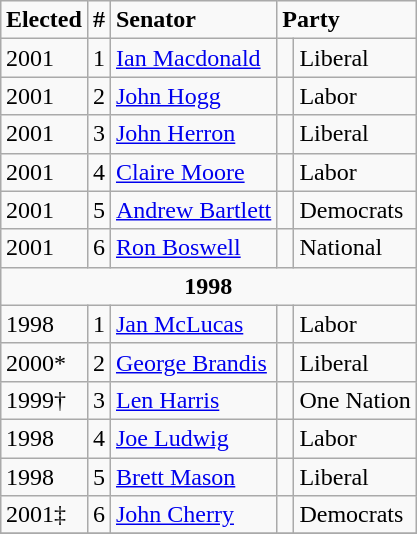<table class="wikitable" style="float:right">
<tr>
<td><strong>Elected</strong></td>
<td><strong>#</strong></td>
<td><strong>Senator</strong></td>
<td colspan="2"><strong>Party</strong></td>
</tr>
<tr>
<td>2001</td>
<td>1</td>
<td><a href='#'>Ian Macdonald</a></td>
<td> </td>
<td>Liberal</td>
</tr>
<tr>
<td>2001</td>
<td>2</td>
<td><a href='#'>John Hogg</a></td>
<td> </td>
<td>Labor</td>
</tr>
<tr>
<td>2001</td>
<td>3</td>
<td><a href='#'>John Herron</a></td>
<td> </td>
<td>Liberal</td>
</tr>
<tr>
<td>2001</td>
<td>4</td>
<td><a href='#'>Claire Moore</a></td>
<td> </td>
<td>Labor</td>
</tr>
<tr>
<td>2001</td>
<td>5</td>
<td><a href='#'>Andrew Bartlett</a></td>
<td> </td>
<td>Democrats</td>
</tr>
<tr>
<td>2001</td>
<td>6</td>
<td><a href='#'>Ron Boswell</a></td>
<td> </td>
<td>National</td>
</tr>
<tr>
<td align=center colspan="5"><strong>1998</strong></td>
</tr>
<tr>
<td>1998</td>
<td>1</td>
<td><a href='#'>Jan McLucas</a></td>
<td> </td>
<td>Labor</td>
</tr>
<tr>
<td>2000*</td>
<td>2</td>
<td><a href='#'>George Brandis</a></td>
<td> </td>
<td>Liberal</td>
</tr>
<tr>
<td>1999†</td>
<td>3</td>
<td><a href='#'>Len Harris</a></td>
<td> </td>
<td>One Nation</td>
</tr>
<tr>
<td>1998</td>
<td>4</td>
<td><a href='#'>Joe Ludwig</a></td>
<td> </td>
<td>Labor</td>
</tr>
<tr>
<td>1998</td>
<td>5</td>
<td><a href='#'>Brett Mason</a></td>
<td> </td>
<td>Liberal</td>
</tr>
<tr>
<td>2001‡</td>
<td>6</td>
<td><a href='#'>John Cherry</a></td>
<td> </td>
<td>Democrats</td>
</tr>
<tr>
</tr>
</table>
